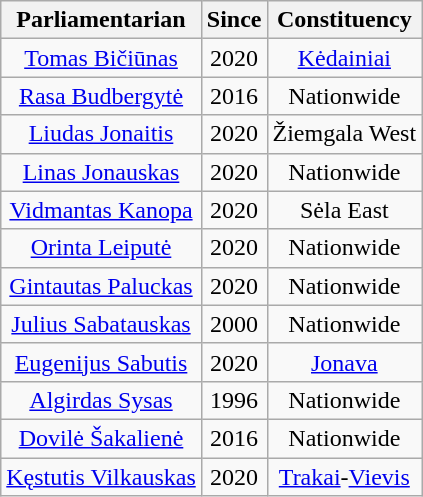<table class="wikitable" style="text-align: center">
<tr>
<th>Parliamentarian</th>
<th>Since</th>
<th>Constituency</th>
</tr>
<tr>
<td><a href='#'>Tomas Bičiūnas</a></td>
<td>2020</td>
<td><a href='#'>Kėdainiai</a></td>
</tr>
<tr>
<td><a href='#'>Rasa Budbergytė</a></td>
<td>2016</td>
<td>Nationwide</td>
</tr>
<tr>
<td><a href='#'>Liudas Jonaitis</a></td>
<td>2020</td>
<td>Žiemgala West</td>
</tr>
<tr>
<td><a href='#'>Linas Jonauskas</a></td>
<td>2020</td>
<td>Nationwide</td>
</tr>
<tr>
<td><a href='#'>Vidmantas Kanopa</a></td>
<td>2020</td>
<td>Sėla East</td>
</tr>
<tr>
<td><a href='#'>Orinta Leiputė</a></td>
<td>2020</td>
<td>Nationwide</td>
</tr>
<tr>
<td><a href='#'>Gintautas Paluckas</a></td>
<td>2020</td>
<td>Nationwide</td>
</tr>
<tr>
<td><a href='#'>Julius Sabatauskas</a></td>
<td>2000</td>
<td>Nationwide</td>
</tr>
<tr>
<td><a href='#'>Eugenijus Sabutis</a></td>
<td>2020</td>
<td><a href='#'>Jonava</a></td>
</tr>
<tr>
<td><a href='#'>Algirdas Sysas</a></td>
<td>1996</td>
<td>Nationwide</td>
</tr>
<tr>
<td><a href='#'>Dovilė Šakalienė</a></td>
<td>2016</td>
<td>Nationwide</td>
</tr>
<tr>
<td><a href='#'>Kęstutis Vilkauskas</a></td>
<td>2020</td>
<td><a href='#'>Trakai</a>-<a href='#'>Vievis</a></td>
</tr>
</table>
